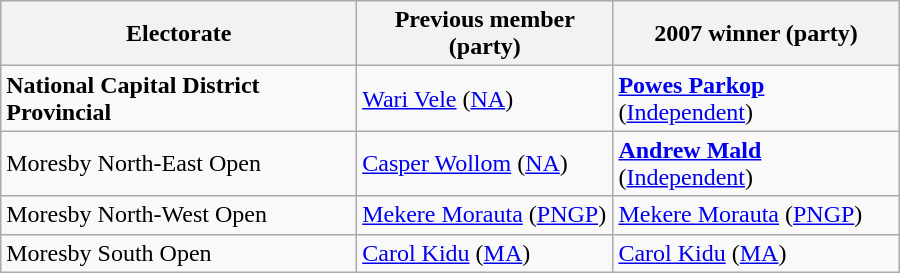<table class="wikitable" style="text-align: left;" width="600">
<tr>
<th>Electorate</th>
<th>Previous member (party)</th>
<th>2007 winner (party)</th>
</tr>
<tr>
<td><strong>National Capital District Provincial</strong></td>
<td><a href='#'>Wari Vele</a> (<a href='#'>NA</a>)</td>
<td><strong><a href='#'>Powes Parkop</a></strong> (<a href='#'>Independent</a>) </td>
</tr>
<tr>
<td>Moresby North-East Open</td>
<td><a href='#'>Casper Wollom</a> (<a href='#'>NA</a>)</td>
<td><strong><a href='#'>Andrew Mald</a></strong> (<a href='#'>Independent</a>) </td>
</tr>
<tr>
<td>Moresby North-West Open</td>
<td><a href='#'>Mekere Morauta</a> (<a href='#'>PNGP</a>)</td>
<td><a href='#'>Mekere Morauta</a> (<a href='#'>PNGP</a>) </td>
</tr>
<tr>
<td>Moresby South Open</td>
<td><a href='#'>Carol Kidu</a> (<a href='#'>MA</a>)</td>
<td><a href='#'>Carol Kidu</a> (<a href='#'>MA</a>) </td>
</tr>
</table>
